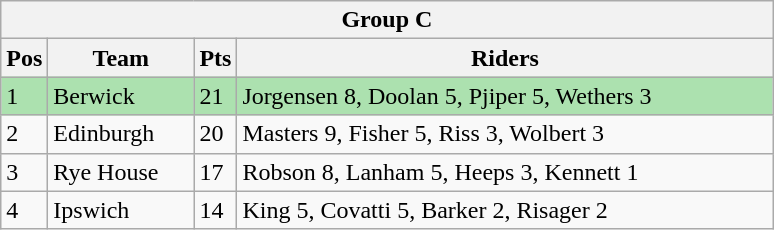<table class="wikitable">
<tr>
<th colspan="4">Group C</th>
</tr>
<tr>
<th width=20>Pos</th>
<th width=90>Team</th>
<th width=20>Pts</th>
<th width=350>Riders</th>
</tr>
<tr style="background:#ACE1AF;">
<td>1</td>
<td align=left>Berwick</td>
<td>21</td>
<td>Jorgensen 8, Doolan 5, Pjiper 5, Wethers 3</td>
</tr>
<tr>
<td>2</td>
<td align=left>Edinburgh</td>
<td>20</td>
<td>Masters 9, Fisher 5, Riss 3, Wolbert 3</td>
</tr>
<tr>
<td>3</td>
<td align=left>Rye House</td>
<td>17</td>
<td>Robson 8, Lanham 5, Heeps 3, Kennett 1</td>
</tr>
<tr>
<td>4</td>
<td align=left>Ipswich</td>
<td>14</td>
<td>King 5, Covatti 5, Barker 2, Risager 2</td>
</tr>
</table>
